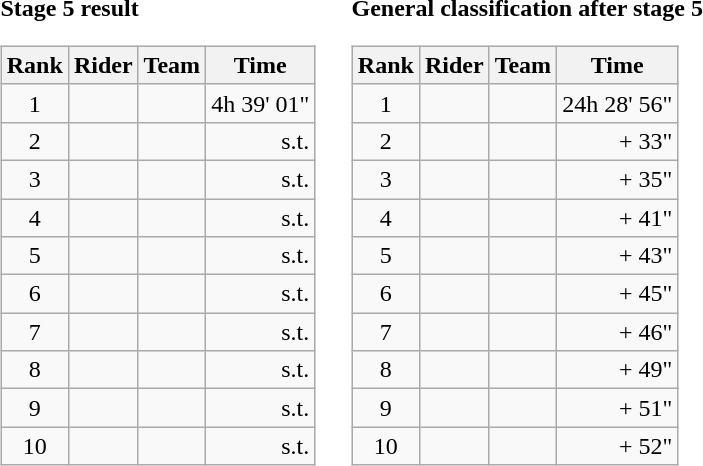<table>
<tr>
<td><strong>Stage 5 result</strong><br><table class="wikitable">
<tr>
<th>Rank</th>
<th>Rider</th>
<th>Team</th>
<th>Time</th>
</tr>
<tr>
<td style="text-align:center;">1</td>
<td></td>
<td></td>
<td align="right">4h 39' 01"</td>
</tr>
<tr>
<td style="text-align:center;">2</td>
<td></td>
<td></td>
<td align="right">s.t.</td>
</tr>
<tr>
<td style="text-align:center;">3</td>
<td></td>
<td></td>
<td align="right">s.t.</td>
</tr>
<tr>
<td style="text-align:center;">4</td>
<td></td>
<td></td>
<td align="right">s.t.</td>
</tr>
<tr>
<td style="text-align:center;">5</td>
<td></td>
<td></td>
<td align="right">s.t.</td>
</tr>
<tr>
<td style="text-align:center;">6</td>
<td></td>
<td></td>
<td align="right">s.t.</td>
</tr>
<tr>
<td style="text-align:center;">7</td>
<td></td>
<td></td>
<td align="right">s.t.</td>
</tr>
<tr>
<td style="text-align:center;">8</td>
<td></td>
<td></td>
<td align="right">s.t.</td>
</tr>
<tr>
<td style="text-align:center;">9</td>
<td></td>
<td></td>
<td align="right">s.t.</td>
</tr>
<tr>
<td style="text-align:center;">10</td>
<td></td>
<td></td>
<td align="right">s.t.</td>
</tr>
</table>
</td>
<td></td>
<td><strong>General classification after stage 5</strong><br><table class="wikitable">
<tr>
<th>Rank</th>
<th>Rider</th>
<th>Team</th>
<th>Time</th>
</tr>
<tr>
<td style="text-align:center;">1</td>
<td> </td>
<td></td>
<td style="text-align:right;">24h 28' 56"</td>
</tr>
<tr>
<td style="text-align:center;">2</td>
<td></td>
<td></td>
<td style="text-align:right;">+ 33"</td>
</tr>
<tr>
<td style="text-align:center;">3</td>
<td></td>
<td></td>
<td style="text-align:right;">+ 35"</td>
</tr>
<tr>
<td style="text-align:center;">4</td>
<td></td>
<td></td>
<td style="text-align:right;">+ 41"</td>
</tr>
<tr>
<td style="text-align:center;">5</td>
<td></td>
<td></td>
<td style="text-align:right;">+ 43"</td>
</tr>
<tr>
<td style="text-align:center;">6</td>
<td> </td>
<td></td>
<td style="text-align:right;">+ 45"</td>
</tr>
<tr>
<td style="text-align:center;">7</td>
<td></td>
<td></td>
<td style="text-align:right;">+ 46"</td>
</tr>
<tr>
<td style="text-align:center;">8</td>
<td></td>
<td></td>
<td style="text-align:right;">+ 49"</td>
</tr>
<tr>
<td style="text-align:center;">9</td>
<td></td>
<td></td>
<td style="text-align:right;">+ 51"</td>
</tr>
<tr>
<td style="text-align:center;">10</td>
<td></td>
<td></td>
<td style="text-align:right;">+ 52"</td>
</tr>
</table>
</td>
</tr>
</table>
